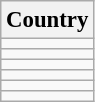<table class="wikitable" style="font-size:95%;">
<tr>
<th>Country</th>
</tr>
<tr>
<td></td>
</tr>
<tr>
<td></td>
</tr>
<tr>
<td></td>
</tr>
<tr>
<td></td>
</tr>
<tr>
<td></td>
</tr>
<tr>
<td></td>
</tr>
</table>
